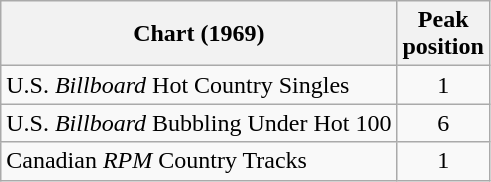<table class="wikitable sortable">
<tr>
<th align="left">Chart (1969)</th>
<th align="center">Peak<br>position</th>
</tr>
<tr>
<td align="left">U.S. <em>Billboard</em> Hot Country Singles</td>
<td align="center">1</td>
</tr>
<tr>
<td align="left">U.S. <em>Billboard</em> Bubbling Under Hot 100</td>
<td align="center">6</td>
</tr>
<tr>
<td align="left">Canadian <em>RPM</em> Country Tracks</td>
<td align="center">1</td>
</tr>
</table>
